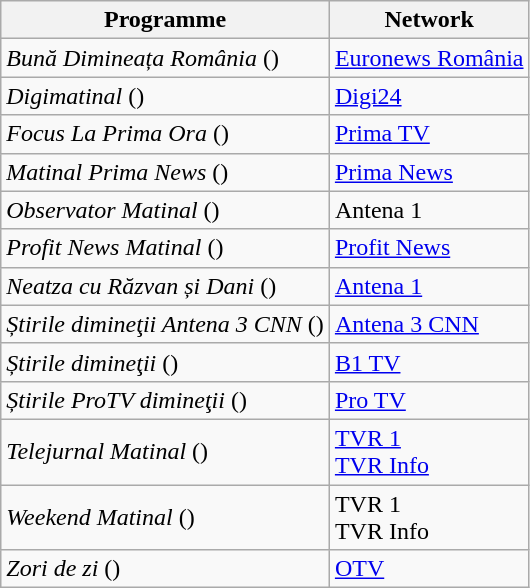<table class="wikitable">
<tr>
<th>Programme</th>
<th>Network</th>
</tr>
<tr>
<td><em>Bună Dimineața România</em> ()</td>
<td><a href='#'>Euronews România</a></td>
</tr>
<tr>
<td><em>Digimatinal</em> ()</td>
<td><a href='#'>Digi24</a></td>
</tr>
<tr>
<td><em>Focus La Prima Ora</em> ()</td>
<td><a href='#'>Prima TV</a></td>
</tr>
<tr>
<td><em>Matinal Prima News</em> ()</td>
<td><a href='#'>Prima News</a></td>
</tr>
<tr>
<td><em>Observator Matinal</em> ()</td>
<td>Antena 1</td>
</tr>
<tr>
<td><em>Profit News Matinal</em> ()</td>
<td><a href='#'>Profit News</a></td>
</tr>
<tr>
<td><em>Neatza cu Răzvan și Dani</em> ()</td>
<td><a href='#'>Antena 1</a></td>
</tr>
<tr>
<td><em>Știrile dimineţii Antena 3 CNN</em> ()</td>
<td><a href='#'>Antena 3 CNN</a></td>
</tr>
<tr>
<td><em>Știrile dimineţii</em> ()</td>
<td><a href='#'>B1 TV</a></td>
</tr>
<tr>
<td><em>Știrile ProTV dimineţii</em> ()</td>
<td><a href='#'>Pro TV</a></td>
</tr>
<tr>
<td><em>Telejurnal Matinal</em> ()</td>
<td><a href='#'>TVR 1</a><br><a href='#'>TVR Info</a></td>
</tr>
<tr>
<td><em>Weekend Matinal</em> ()</td>
<td>TVR 1<br>TVR Info</td>
</tr>
<tr>
<td><em>Zori de zi</em> ()</td>
<td><a href='#'>OTV</a></td>
</tr>
</table>
